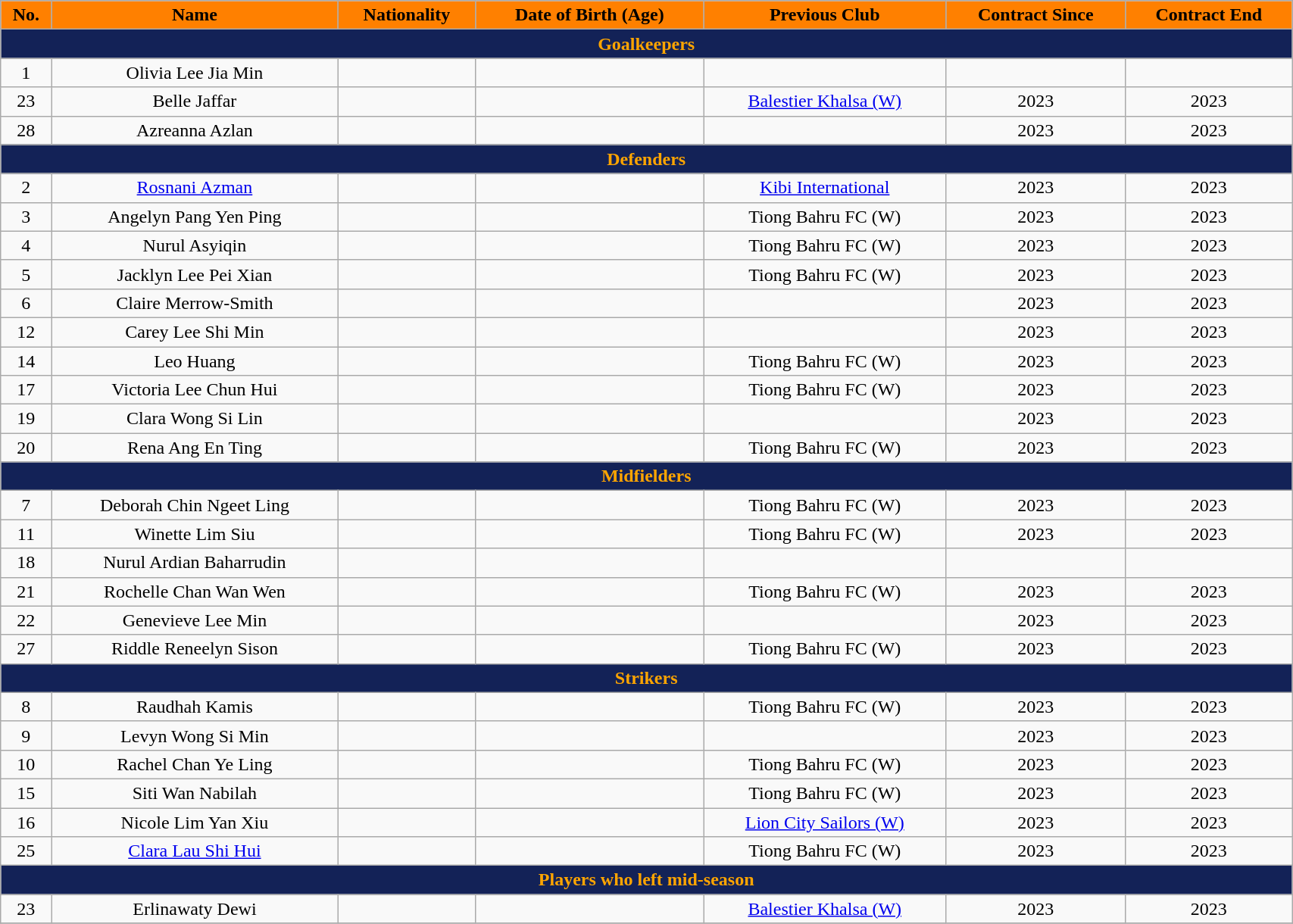<table class="wikitable" style="text-align:center; font-size:100%; width:90%;">
<tr>
<th style="background:#FF8000; color:black; text-align:center;">No.</th>
<th style="background:#FF8000; color:black; text-align:center;">Name</th>
<th style="background:#FF8000; color:black; text-align:center;">Nationality</th>
<th style="background:#FF8000; color:black; text-align:center;">Date of Birth (Age)</th>
<th style="background:#FF8000; color:black; text-align:center;">Previous Club</th>
<th style="background:#FF8000; color:black; text-align:center;">Contract Since</th>
<th style="background:#FF8000; color:black; text-align:center;">Contract End</th>
</tr>
<tr>
<th colspan="8" style="background:#132257; color:orange; text-align:center;">Goalkeepers</th>
</tr>
<tr>
<td>1</td>
<td>Olivia Lee Jia Min</td>
<td></td>
<td></td>
<td></td>
<td></td>
<td></td>
</tr>
<tr>
<td>23</td>
<td>Belle Jaffar</td>
<td></td>
<td></td>
<td> <a href='#'>Balestier Khalsa (W)</a></td>
<td>2023</td>
<td>2023</td>
</tr>
<tr>
<td>28</td>
<td>Azreanna Azlan</td>
<td></td>
<td></td>
<td></td>
<td>2023</td>
<td>2023</td>
</tr>
<tr>
<th colspan="8" style="background:#132257; color:orange; text-align:center">Defenders</th>
</tr>
<tr>
<td>2</td>
<td><a href='#'>Rosnani Azman</a></td>
<td></td>
<td></td>
<td> <a href='#'>Kibi International</a></td>
<td>2023</td>
<td>2023</td>
</tr>
<tr>
<td>3</td>
<td>Angelyn Pang Yen Ping</td>
<td></td>
<td></td>
<td> Tiong Bahru FC (W)</td>
<td>2023</td>
<td>2023</td>
</tr>
<tr>
<td>4</td>
<td>Nurul Asyiqin</td>
<td></td>
<td></td>
<td> Tiong Bahru FC (W)</td>
<td>2023</td>
<td>2023</td>
</tr>
<tr>
<td>5</td>
<td>Jacklyn Lee Pei Xian</td>
<td></td>
<td></td>
<td> Tiong Bahru FC (W)</td>
<td>2023</td>
<td>2023</td>
</tr>
<tr>
<td>6</td>
<td>Claire Merrow-Smith</td>
<td></td>
<td></td>
<td></td>
<td>2023</td>
<td>2023</td>
</tr>
<tr>
<td>12</td>
<td>Carey Lee Shi Min</td>
<td></td>
<td></td>
<td></td>
<td>2023</td>
<td>2023</td>
</tr>
<tr>
<td>14</td>
<td>Leo Huang</td>
<td></td>
<td></td>
<td> Tiong Bahru FC (W)</td>
<td>2023</td>
<td>2023</td>
</tr>
<tr>
<td>17</td>
<td>Victoria Lee Chun Hui</td>
<td></td>
<td></td>
<td> Tiong Bahru FC (W)</td>
<td>2023</td>
<td>2023</td>
</tr>
<tr>
<td>19</td>
<td>Clara Wong Si Lin</td>
<td></td>
<td></td>
<td></td>
<td>2023</td>
<td>2023</td>
</tr>
<tr>
<td>20</td>
<td>Rena Ang En Ting</td>
<td></td>
<td></td>
<td> Tiong Bahru FC (W)</td>
<td>2023</td>
<td>2023</td>
</tr>
<tr>
<th colspan="8" style="background:#132257; color:orange; text-align:center">Midfielders</th>
</tr>
<tr>
<td>7</td>
<td>Deborah Chin Ngeet Ling</td>
<td></td>
<td></td>
<td> Tiong Bahru FC (W)</td>
<td>2023</td>
<td>2023</td>
</tr>
<tr>
<td>11</td>
<td>Winette Lim Siu</td>
<td></td>
<td></td>
<td> Tiong Bahru FC (W)</td>
<td>2023</td>
<td>2023</td>
</tr>
<tr>
<td>18</td>
<td>Nurul Ardian Baharrudin</td>
<td></td>
<td></td>
<td></td>
<td></td>
<td></td>
</tr>
<tr>
<td>21</td>
<td>Rochelle Chan Wan Wen</td>
<td></td>
<td></td>
<td> Tiong Bahru FC (W)</td>
<td>2023</td>
<td>2023</td>
</tr>
<tr>
<td>22</td>
<td>Genevieve Lee Min</td>
<td></td>
<td></td>
<td></td>
<td>2023</td>
<td>2023</td>
</tr>
<tr>
<td>27</td>
<td>Riddle Reneelyn Sison</td>
<td></td>
<td></td>
<td> Tiong Bahru FC (W)</td>
<td>2023</td>
<td>2023</td>
</tr>
<tr>
<th colspan="8" style="background:#132257; color:orange; text-align:center">Strikers</th>
</tr>
<tr>
<td>8</td>
<td>Raudhah Kamis</td>
<td></td>
<td></td>
<td> Tiong Bahru FC (W)</td>
<td>2023</td>
<td>2023</td>
</tr>
<tr>
<td>9</td>
<td>Levyn Wong Si Min</td>
<td></td>
<td></td>
<td></td>
<td>2023</td>
<td>2023</td>
</tr>
<tr>
<td>10</td>
<td>Rachel Chan Ye Ling</td>
<td></td>
<td></td>
<td> Tiong Bahru FC (W)</td>
<td>2023</td>
<td>2023</td>
</tr>
<tr>
<td>15</td>
<td>Siti Wan Nabilah</td>
<td></td>
<td></td>
<td> Tiong Bahru FC (W)</td>
<td>2023</td>
<td>2023</td>
</tr>
<tr>
<td>16</td>
<td>Nicole Lim Yan Xiu</td>
<td></td>
<td></td>
<td> <a href='#'>Lion City Sailors (W)</a></td>
<td>2023</td>
<td>2023</td>
</tr>
<tr>
<td>25</td>
<td><a href='#'>Clara Lau Shi Hui</a></td>
<td></td>
<td></td>
<td> Tiong Bahru FC (W)</td>
<td>2023</td>
<td>2023</td>
</tr>
<tr>
<th colspan="8" style="background:#132257; color:orange; text-align:center">Players who left mid-season</th>
</tr>
<tr>
<td>23</td>
<td>Erlinawaty Dewi</td>
<td></td>
<td></td>
<td> <a href='#'>Balestier Khalsa (W)</a></td>
<td>2023</td>
<td>2023</td>
</tr>
<tr>
</tr>
</table>
